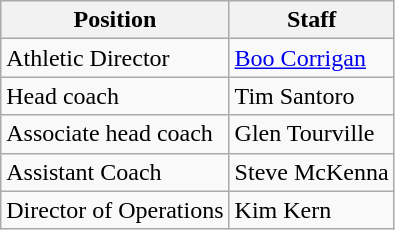<table class="wikitable">
<tr>
<th>Position</th>
<th>Staff</th>
</tr>
<tr>
<td>Athletic Director</td>
<td><a href='#'>Boo Corrigan</a></td>
</tr>
<tr>
<td>Head coach</td>
<td>Tim Santoro</td>
</tr>
<tr>
<td>Associate head coach</td>
<td>Glen Tourville</td>
</tr>
<tr>
<td>Assistant Coach</td>
<td>Steve McKenna</td>
</tr>
<tr>
<td>Director of Operations</td>
<td>Kim Kern</td>
</tr>
</table>
